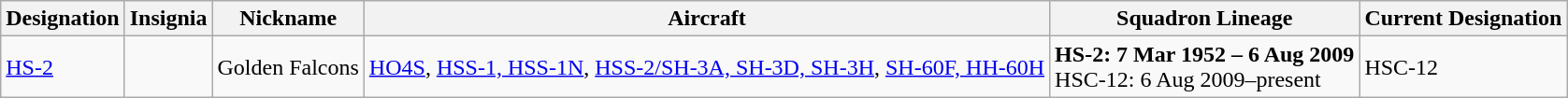<table class="wikitable">
<tr>
<th>Designation</th>
<th>Insignia</th>
<th>Nickname</th>
<th>Aircraft</th>
<th>Squadron Lineage</th>
<th>Current Designation</th>
</tr>
<tr>
<td><a href='#'>HS-2</a></td>
<td></td>
<td>Golden Falcons</td>
<td><a href='#'>HO4S</a>, <a href='#'>HSS-1, HSS-1N</a>, <a href='#'>HSS-2/SH-3A, SH-3D, SH-3H</a>, <a href='#'>SH-60F, HH-60H</a></td>
<td style="white-space: nowrap;"><strong>HS-2: 7 Mar 1952 – 6 Aug 2009</strong><br>HSC-12: 6 Aug 2009–present</td>
<td>HSC-12</td>
</tr>
</table>
